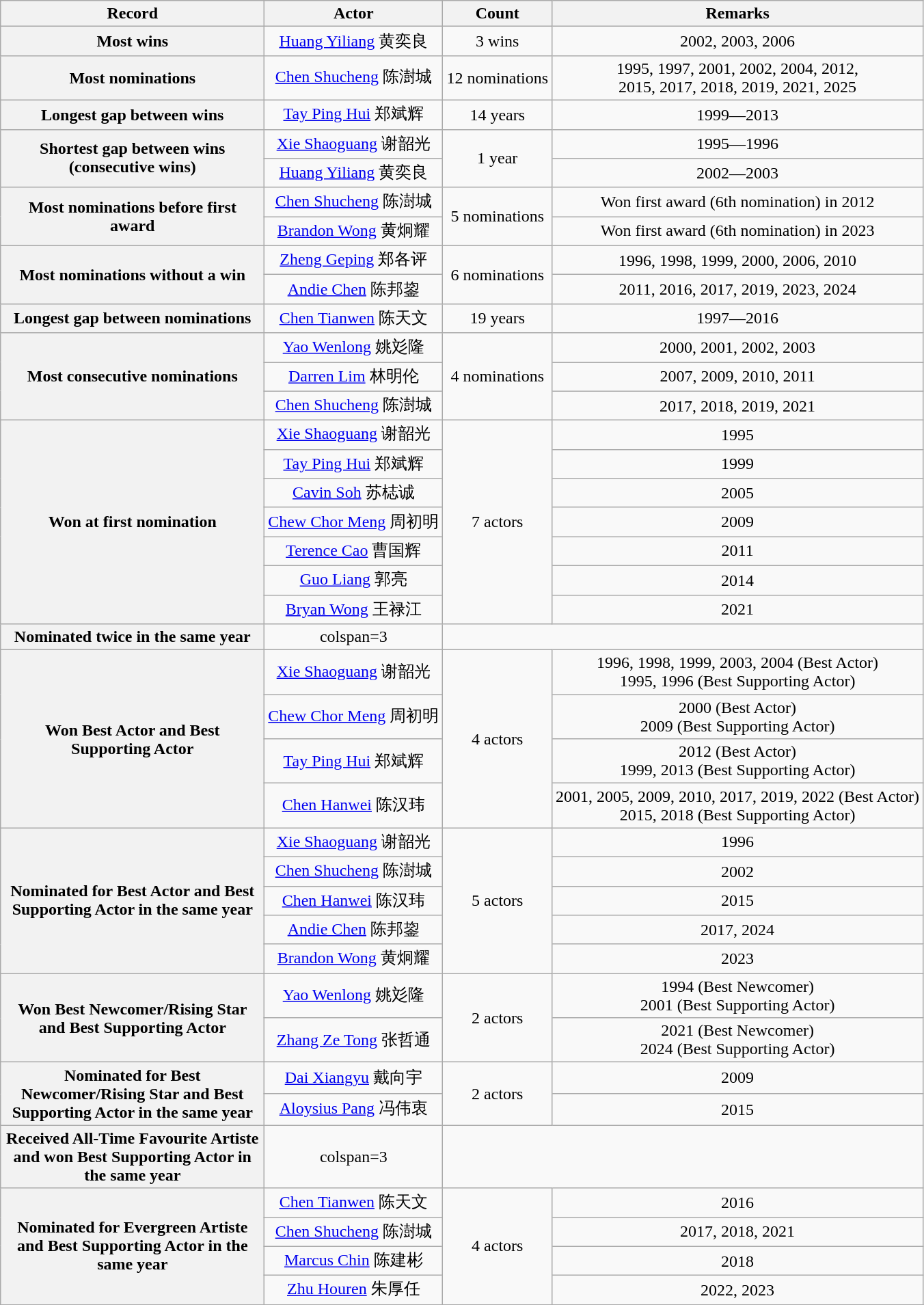<table class="wikitable" style="text-align: center;">
<tr>
<th width=250 scope="col">Record</th>
<th scope="col">Actor</th>
<th scope="col">Count</th>
<th scope="col">Remarks</th>
</tr>
<tr>
<th>Most wins</th>
<td><a href='#'>Huang Yiliang</a> 黄奕良</td>
<td>3 wins</td>
<td>2002, 2003, 2006</td>
</tr>
<tr>
<th>Most nominations</th>
<td><a href='#'>Chen Shucheng</a> 陈澍城</td>
<td>12 nominations</td>
<td>1995, 1997, 2001, 2002, 2004, 2012,<br> 2015, 2017, 2018, 2019, 2021, 2025</td>
</tr>
<tr>
<th>Longest gap between wins</th>
<td><a href='#'>Tay Ping Hui</a> 郑斌辉</td>
<td>14 years</td>
<td>1999—2013</td>
</tr>
<tr>
<th rowspan=2>Shortest gap between wins<br>(consecutive wins)</th>
<td><a href='#'>Xie Shaoguang</a> 谢韶光</td>
<td rowspan=2>1 year</td>
<td>1995—1996</td>
</tr>
<tr>
<td><a href='#'>Huang Yiliang</a> 黄奕良</td>
<td>2002—2003</td>
</tr>
<tr>
<th rowspan=2>Most nominations before first award</th>
<td><a href='#'>Chen Shucheng</a> 陈澍城</td>
<td rowspan=2>5 nominations</td>
<td>Won first award (6th nomination) in 2012</td>
</tr>
<tr>
<td><a href='#'>Brandon Wong</a> 黄炯耀</td>
<td>Won first award (6th nomination) in 2023</td>
</tr>
<tr>
<th rowspan=2>Most nominations without a win</th>
<td><a href='#'>Zheng Geping</a> 郑各评</td>
<td rowspan=2>6 nominations</td>
<td>1996, 1998, 1999, 2000, 2006, 2010</td>
</tr>
<tr>
<td><a href='#'>Andie Chen</a> 陈邦鋆</td>
<td>2011, 2016, 2017, 2019, 2023, 2024</td>
</tr>
<tr>
<th>Longest gap between nominations</th>
<td><a href='#'>Chen Tianwen</a> 陈天文</td>
<td>19 years</td>
<td>1997—2016</td>
</tr>
<tr>
<th rowspan=3>Most consecutive nominations</th>
<td><a href='#'>Yao Wenlong</a> 姚彣隆</td>
<td rowspan=3>4 nominations</td>
<td>2000, 2001, 2002, 2003</td>
</tr>
<tr>
<td><a href='#'>Darren Lim</a> 林明伦</td>
<td>2007, 2009, 2010, 2011</td>
</tr>
<tr>
<td><a href='#'>Chen Shucheng</a> 陈澍城</td>
<td>2017, 2018, 2019, 2021</td>
</tr>
<tr>
<th rowspan=7>Won at first nomination</th>
<td><a href='#'>Xie Shaoguang</a> 谢韶光</td>
<td rowspan=7>7 actors</td>
<td>1995</td>
</tr>
<tr>
<td><a href='#'>Tay Ping Hui</a> 郑斌辉</td>
<td>1999</td>
</tr>
<tr>
<td><a href='#'>Cavin Soh</a> 苏梽诚</td>
<td>2005</td>
</tr>
<tr>
<td><a href='#'>Chew Chor Meng</a> 周初明</td>
<td>2009</td>
</tr>
<tr>
<td><a href='#'>Terence Cao</a> 曹国辉</td>
<td>2011</td>
</tr>
<tr>
<td><a href='#'>Guo Liang</a> 郭亮</td>
<td>2014</td>
</tr>
<tr>
<td><a href='#'>Bryan Wong</a> 王禄江</td>
<td>2021</td>
</tr>
<tr>
<th>Nominated twice in the same year</th>
<td>colspan=3 </td>
</tr>
<tr>
<th rowspan=4>Won Best Actor and Best Supporting Actor</th>
<td><a href='#'>Xie Shaoguang</a> 谢韶光</td>
<td rowspan=4>4 actors</td>
<td>1996, 1998, 1999, 2003, 2004 (Best Actor)<br>1995, 1996 (Best Supporting Actor)</td>
</tr>
<tr>
<td><a href='#'>Chew Chor Meng</a> 周初明</td>
<td>2000 (Best Actor)<br>2009 (Best Supporting Actor)</td>
</tr>
<tr>
<td><a href='#'>Tay Ping Hui</a> 郑斌辉</td>
<td>2012 (Best Actor)<br>1999, 2013 (Best Supporting Actor)</td>
</tr>
<tr>
<td><a href='#'>Chen Hanwei</a> 陈汉玮</td>
<td>2001, 2005, 2009, 2010, 2017, 2019, 2022 (Best Actor)<br>2015, 2018 (Best Supporting Actor)</td>
</tr>
<tr>
<th rowspan=5>Nominated for Best Actor and Best Supporting Actor in the same year</th>
<td><a href='#'>Xie Shaoguang</a> 谢韶光</td>
<td rowspan=5>5 actors</td>
<td>1996</td>
</tr>
<tr>
<td><a href='#'>Chen Shucheng</a> 陈澍城</td>
<td>2002</td>
</tr>
<tr>
<td><a href='#'>Chen Hanwei</a> 陈汉玮</td>
<td>2015</td>
</tr>
<tr>
<td><a href='#'>Andie Chen</a> 陈邦鋆</td>
<td>2017, 2024</td>
</tr>
<tr>
<td><a href='#'>Brandon Wong</a> 黄炯耀</td>
<td>2023</td>
</tr>
<tr>
<th rowspan= 2>Won Best Newcomer/Rising Star and Best Supporting Actor</th>
<td><a href='#'>Yao Wenlong</a> 姚彣隆</td>
<td rowspan= 2>2 actors</td>
<td>1994 (Best Newcomer)<br>2001 (Best Supporting Actor)</td>
</tr>
<tr>
<td><a href='#'>Zhang Ze Tong</a> 张哲通</td>
<td>2021 (Best Newcomer)<br>2024 (Best Supporting Actor)</td>
</tr>
<tr>
<th rowspan=2>Nominated for Best Newcomer/Rising Star and Best Supporting Actor in the same year</th>
<td><a href='#'>Dai Xiangyu</a> 戴向宇</td>
<td rowspan=2>2 actors</td>
<td>2009</td>
</tr>
<tr>
<td><a href='#'>Aloysius Pang</a> 冯伟衷</td>
<td>2015</td>
</tr>
<tr>
<th>Received All-Time Favourite Artiste and won Best Supporting Actor in the same year</th>
<td>colspan=3 </td>
</tr>
<tr>
<th rowspan=4>Nominated for Evergreen Artiste and Best Supporting Actor in the same year</th>
<td><a href='#'>Chen Tianwen</a> 陈天文</td>
<td rowspan=4>4 actors</td>
<td>2016</td>
</tr>
<tr>
<td><a href='#'>Chen Shucheng</a> 陈澍城</td>
<td>2017, 2018, 2021</td>
</tr>
<tr>
<td><a href='#'>Marcus Chin</a> 陈建彬</td>
<td>2018</td>
</tr>
<tr>
<td><a href='#'>Zhu Houren</a> 朱厚任</td>
<td>2022, 2023</td>
</tr>
<tr>
</tr>
</table>
